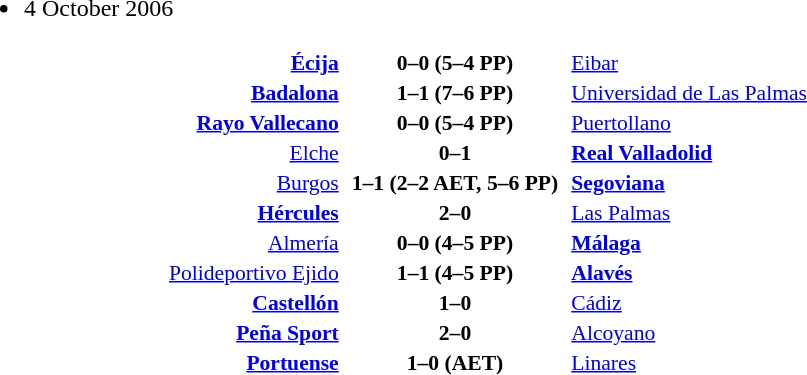<table width=100% cellspacing=1>
<tr>
<th width=20%></th>
<th width=12%></th>
<th width=20%></th>
<th></th>
</tr>
<tr>
<td><br><ul><li>4 October 2006</li></ul></td>
</tr>
<tr style=font-size:90%>
<td align=right><strong><a href='#'>Écija</a></strong></td>
<td align=center><strong>0–0 (5–4 PP)</strong></td>
<td><a href='#'>Eibar</a></td>
</tr>
<tr style=font-size:90%>
<td align=right><strong><a href='#'>Badalona</a></strong></td>
<td align=center><strong>1–1 (7–6 PP)</strong></td>
<td><a href='#'>Universidad de Las Palmas</a></td>
</tr>
<tr style=font-size:90%>
<td align=right><strong><a href='#'>Rayo Vallecano</a></strong></td>
<td align=center><strong>0–0 (5–4 PP)</strong></td>
<td><a href='#'>Puertollano</a></td>
</tr>
<tr style=font-size:90%>
<td align=right><a href='#'>Elche</a></td>
<td align=center><strong>0–1</strong></td>
<td><strong><a href='#'>Real Valladolid</a></strong></td>
</tr>
<tr style=font-size:90%>
<td align=right><a href='#'>Burgos</a></td>
<td align=center><strong>1–1 (2–2 AET, 5–6 PP)</strong></td>
<td><strong><a href='#'>Segoviana</a></strong></td>
</tr>
<tr style=font-size:90%>
<td align=right><strong><a href='#'>Hércules</a></strong></td>
<td align=center><strong>2–0</strong></td>
<td><a href='#'>Las Palmas</a></td>
</tr>
<tr style=font-size:90%>
<td align=right><a href='#'>Almería</a></td>
<td align=center><strong>0–0 (4–5 PP)</strong></td>
<td><strong><a href='#'>Málaga</a></strong></td>
</tr>
<tr style=font-size:90%>
<td align=right><a href='#'>Polideportivo Ejido</a></td>
<td align=center><strong>1–1 (4–5 PP)</strong></td>
<td><strong><a href='#'>Alavés</a></strong></td>
</tr>
<tr style=font-size:90%>
<td align=right><strong><a href='#'>Castellón</a></strong></td>
<td align=center><strong>1–0</strong></td>
<td><a href='#'>Cádiz</a></td>
</tr>
<tr style=font-size:90%>
<td align=right><strong><a href='#'>Peña Sport</a></strong></td>
<td align=center><strong>2–0</strong></td>
<td><a href='#'>Alcoyano</a></td>
</tr>
<tr style=font-size:90%>
<td align=right><strong><a href='#'>Portuense</a></strong></td>
<td align=center><strong>1–0 (AET)</strong></td>
<td><a href='#'>Linares</a></td>
</tr>
</table>
